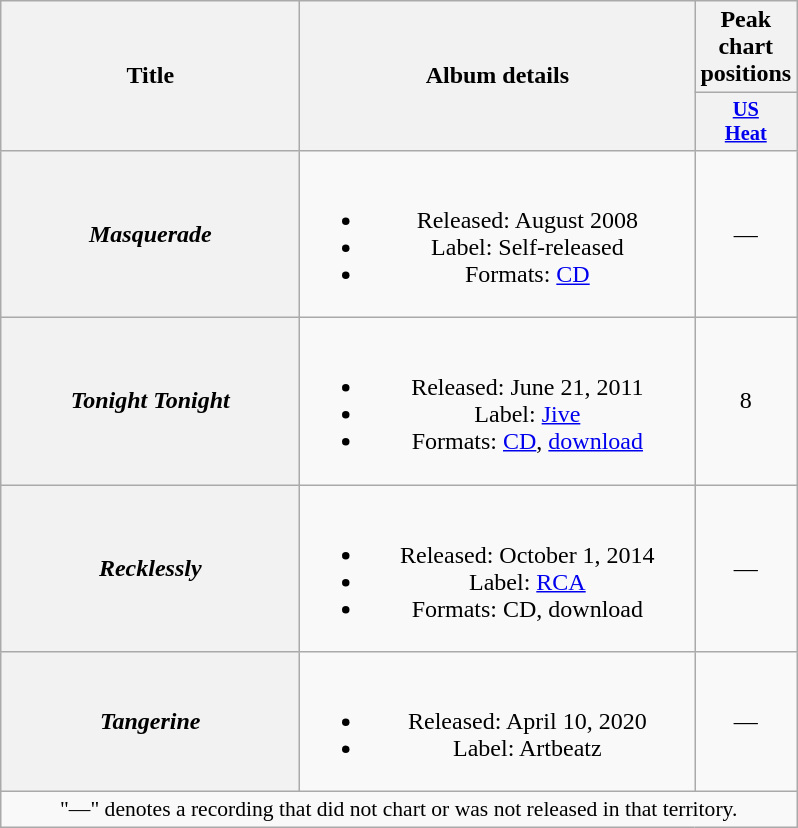<table class="wikitable plainrowheaders" style="text-align:center;">
<tr>
<th scope="col" rowspan="2" style="width:12em;">Title</th>
<th scope="col" rowspan="2" style="width:16em;">Album details</th>
<th scope="col" colspan="1">Peak chart positions</th>
</tr>
<tr>
<th scope="col" style="width:3em;font-size:85%;"><a href='#'>US<br>Heat</a><br></th>
</tr>
<tr>
<th scope="row"><em>Masquerade</em><br></th>
<td><br><ul><li>Released: August 2008</li><li>Label: Self-released</li><li>Formats: <a href='#'>CD</a></li></ul></td>
<td>—</td>
</tr>
<tr>
<th scope="row"><em>Tonight Tonight</em></th>
<td><br><ul><li>Released: June 21, 2011</li><li>Label: <a href='#'>Jive</a></li><li>Formats: <a href='#'>CD</a>, <a href='#'>download</a></li></ul></td>
<td>8</td>
</tr>
<tr>
<th scope="row"><em>Recklessly</em></th>
<td><br><ul><li>Released: October 1, 2014</li><li>Label: <a href='#'>RCA</a></li><li>Formats: CD, download</li></ul></td>
<td>—</td>
</tr>
<tr>
<th scope="row"><em>Tangerine</em></th>
<td><br><ul><li>Released: April 10, 2020</li><li>Label: Artbeatz</li></ul></td>
<td>—</td>
</tr>
<tr>
<td colspan="8" style="font-size:90%">"—" denotes a recording that did not chart or was not released in that territory.</td>
</tr>
</table>
